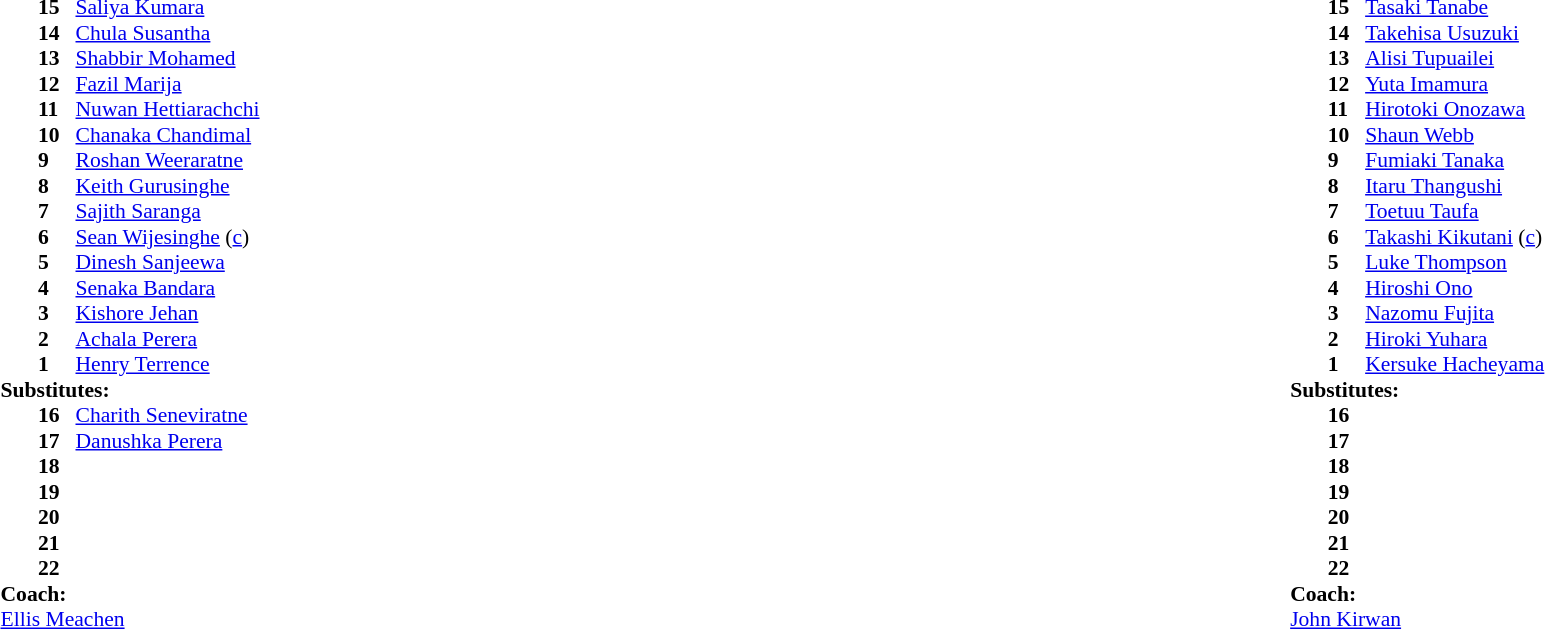<table style="width:100%;">
<tr>
<td style="vertical-align:top; width:50%;"><br><table style="font-size: 90%" cellspacing="0" cellpadding="0">
<tr>
<th width="25"></th>
<th width="25"></th>
</tr>
<tr>
<td></td>
<td><strong>15</strong></td>
<td><a href='#'>Saliya Kumara</a></td>
<td></td>
</tr>
<tr>
<td></td>
<td><strong>14</strong></td>
<td><a href='#'>Chula Susantha</a></td>
<td></td>
</tr>
<tr>
<td></td>
<td><strong>13</strong></td>
<td><a href='#'>Shabbir Mohamed</a></td>
<td></td>
</tr>
<tr>
<td></td>
<td><strong>12</strong></td>
<td><a href='#'>Fazil Marija</a></td>
<td></td>
</tr>
<tr>
<td></td>
<td><strong>11</strong></td>
<td><a href='#'>Nuwan Hettiarachchi</a></td>
<td></td>
</tr>
<tr>
<td></td>
<td><strong>10</strong></td>
<td><a href='#'>Chanaka Chandimal</a></td>
<td></td>
</tr>
<tr>
<td></td>
<td><strong>9</strong></td>
<td><a href='#'>Roshan Weeraratne</a></td>
<td></td>
</tr>
<tr>
<td></td>
<td><strong>8</strong></td>
<td><a href='#'>Keith Gurusinghe</a></td>
<td></td>
</tr>
<tr>
<td></td>
<td><strong>7</strong></td>
<td><a href='#'>Sajith Saranga</a></td>
<td></td>
</tr>
<tr>
<td></td>
<td><strong>6</strong></td>
<td><a href='#'>Sean Wijesinghe</a> (<a href='#'>c</a>)</td>
<td></td>
</tr>
<tr>
<td></td>
<td><strong>5</strong></td>
<td><a href='#'>Dinesh Sanjeewa</a></td>
<td></td>
</tr>
<tr>
<td></td>
<td><strong>4</strong></td>
<td><a href='#'>Senaka Bandara</a></td>
<td></td>
</tr>
<tr>
<td></td>
<td><strong>3</strong></td>
<td><a href='#'>Kishore Jehan</a></td>
<td></td>
</tr>
<tr>
<td></td>
<td><strong>2</strong></td>
<td><a href='#'>Achala Perera</a></td>
<td></td>
</tr>
<tr>
<td></td>
<td><strong>1</strong></td>
<td><a href='#'>Henry Terrence</a></td>
<td></td>
</tr>
<tr>
<td colspan=3><strong>Substitutes:</strong></td>
</tr>
<tr>
<td></td>
<td><strong>16</strong></td>
<td><a href='#'>Charith Seneviratne</a></td>
<td></td>
</tr>
<tr>
<td></td>
<td><strong>17</strong></td>
<td><a href='#'>Danushka Perera</a></td>
<td></td>
</tr>
<tr>
<td></td>
<td><strong>18</strong></td>
<td></td>
<td></td>
</tr>
<tr>
<td></td>
<td><strong>19</strong></td>
<td></td>
<td></td>
</tr>
<tr>
<td></td>
<td><strong>20</strong></td>
<td></td>
<td></td>
</tr>
<tr>
<td></td>
<td><strong>21</strong></td>
<td></td>
<td></td>
</tr>
<tr>
<td></td>
<td><strong>22</strong></td>
<td></td>
<td></td>
</tr>
<tr>
<td colspan="3"><strong>Coach:</strong></td>
</tr>
<tr>
<td colspan="4"> <a href='#'>Ellis Meachen</a></td>
</tr>
</table>
</td>
<td style="vertical-align:top; width:50%;"><br><table cellspacing="0" cellpadding="0" style="font-size:90%; margin:auto;">
<tr>
<th width="25"></th>
<th width="25"></th>
</tr>
<tr>
<td></td>
<td><strong>15</strong></td>
<td><a href='#'>Tasaki Tanabe</a></td>
<td></td>
</tr>
<tr>
<td></td>
<td><strong>14</strong></td>
<td><a href='#'>Takehisa Usuzuki</a></td>
<td></td>
</tr>
<tr>
<td></td>
<td><strong>13</strong></td>
<td><a href='#'>Alisi Tupuailei</a></td>
<td></td>
</tr>
<tr>
<td></td>
<td><strong>12</strong></td>
<td><a href='#'>Yuta Imamura</a></td>
<td></td>
</tr>
<tr>
<td></td>
<td><strong>11</strong></td>
<td><a href='#'>Hirotoki Onozawa</a></td>
<td></td>
</tr>
<tr>
<td></td>
<td><strong>10</strong></td>
<td><a href='#'>Shaun Webb</a></td>
<td></td>
</tr>
<tr>
<td></td>
<td><strong>9</strong></td>
<td><a href='#'>Fumiaki Tanaka</a></td>
<td></td>
</tr>
<tr>
<td></td>
<td><strong>8</strong></td>
<td><a href='#'>Itaru Thangushi</a></td>
<td></td>
</tr>
<tr>
<td></td>
<td><strong>7</strong></td>
<td><a href='#'>Toetuu Taufa</a></td>
<td></td>
</tr>
<tr>
<td></td>
<td><strong>6</strong></td>
<td><a href='#'>Takashi Kikutani</a> (<a href='#'>c</a>)</td>
<td></td>
</tr>
<tr>
<td></td>
<td><strong>5</strong></td>
<td><a href='#'>Luke Thompson</a></td>
<td></td>
</tr>
<tr>
<td></td>
<td><strong>4</strong></td>
<td><a href='#'>Hiroshi Ono</a></td>
<td></td>
</tr>
<tr>
<td></td>
<td><strong>3</strong></td>
<td><a href='#'>Nazomu Fujita</a></td>
<td></td>
</tr>
<tr>
<td></td>
<td><strong>2</strong></td>
<td><a href='#'>Hiroki Yuhara</a></td>
<td></td>
</tr>
<tr>
<td></td>
<td><strong>1</strong></td>
<td><a href='#'>Kersuke Hacheyama</a></td>
<td></td>
</tr>
<tr>
<td colspan=3><strong>Substitutes:</strong></td>
</tr>
<tr>
<td></td>
<td><strong>16</strong></td>
<td></td>
<td></td>
</tr>
<tr>
<td></td>
<td><strong>17</strong></td>
<td></td>
<td></td>
</tr>
<tr>
<td></td>
<td><strong>18</strong></td>
<td></td>
<td></td>
</tr>
<tr>
<td></td>
<td><strong>19</strong></td>
<td></td>
<td></td>
</tr>
<tr>
<td></td>
<td><strong>20</strong></td>
<td></td>
<td></td>
</tr>
<tr>
<td></td>
<td><strong>21</strong></td>
<td></td>
<td></td>
</tr>
<tr>
<td></td>
<td><strong>22</strong></td>
<td></td>
<td></td>
</tr>
<tr>
<td colspan="3"><strong>Coach:</strong></td>
</tr>
<tr>
<td colspan="4"> <a href='#'>John Kirwan</a></td>
</tr>
</table>
</td>
</tr>
</table>
